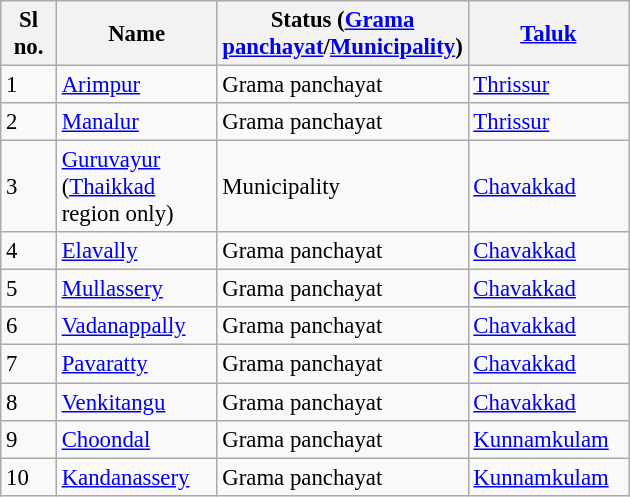<table class="wikitable sortable" style="font-size: 95%;">
<tr>
<th width="30px">Sl no.</th>
<th width="100px">Name</th>
<th width="130px">Status (<a href='#'>Grama panchayat</a>/<a href='#'>Municipality</a>)</th>
<th width="100px"><a href='#'>Taluk</a></th>
</tr>
<tr>
<td>1</td>
<td><a href='#'>Arimpur</a></td>
<td>Grama panchayat</td>
<td><a href='#'>Thrissur</a></td>
</tr>
<tr>
<td>2</td>
<td><a href='#'>Manalur</a></td>
<td>Grama panchayat</td>
<td><a href='#'>Thrissur</a></td>
</tr>
<tr>
<td>3</td>
<td><a href='#'>Guruvayur</a><br>(<a href='#'>Thaikkad</a> region only)</td>
<td>Municipality</td>
<td><a href='#'>Chavakkad</a></td>
</tr>
<tr>
<td>4</td>
<td><a href='#'>Elavally</a></td>
<td>Grama panchayat</td>
<td><a href='#'>Chavakkad</a></td>
</tr>
<tr>
<td>5</td>
<td><a href='#'>Mullassery</a></td>
<td>Grama panchayat</td>
<td><a href='#'>Chavakkad</a></td>
</tr>
<tr>
<td>6</td>
<td><a href='#'>Vadanappally</a></td>
<td>Grama panchayat</td>
<td><a href='#'>Chavakkad</a></td>
</tr>
<tr>
<td>7</td>
<td><a href='#'>Pavaratty</a></td>
<td>Grama panchayat</td>
<td><a href='#'>Chavakkad</a></td>
</tr>
<tr>
<td>8</td>
<td><a href='#'>Venkitangu</a></td>
<td>Grama panchayat</td>
<td><a href='#'>Chavakkad</a></td>
</tr>
<tr>
<td>9</td>
<td><a href='#'>Choondal</a></td>
<td>Grama panchayat</td>
<td><a href='#'>Kunnamkulam</a></td>
</tr>
<tr>
<td>10</td>
<td><a href='#'>Kandanassery</a></td>
<td>Grama panchayat</td>
<td><a href='#'>Kunnamkulam</a></td>
</tr>
</table>
